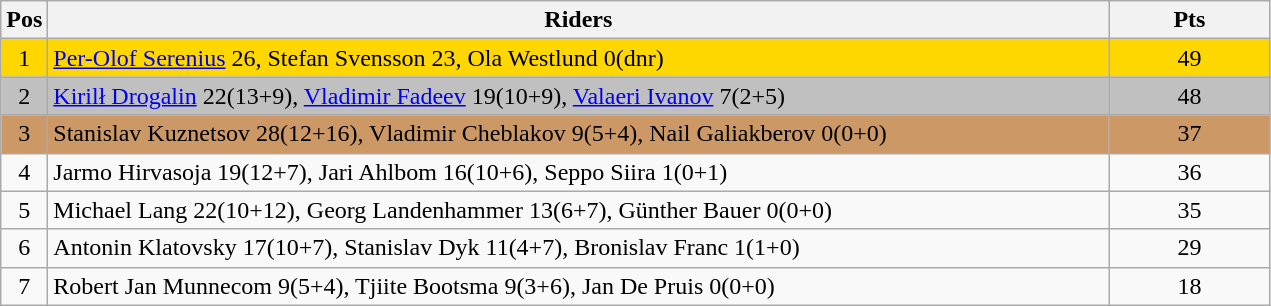<table class="wikitable" style="font-size: 100%">
<tr>
<th width=20>Pos</th>
<th width=700>Riders</th>
<th width=100>Pts</th>
</tr>
<tr align=center style="background-color: gold;">
<td>1</td>
<td align="left"> <a href='#'>Per-Olof Serenius</a> 26, Stefan Svensson 23, Ola Westlund 0(dnr)</td>
<td>49</td>
</tr>
<tr align=center style="background-color: silver;">
<td>2</td>
<td align="left"> <a href='#'>Kirilł Drogalin</a> 22(13+9), <a href='#'>Vladimir Fadeev</a> 19(10+9), <a href='#'>Valaeri Ivanov</a> 7(2+5)</td>
<td>48</td>
</tr>
<tr align=center style="background-color: #cc9966;">
<td>3</td>
<td align="left"> Stanislav Kuznetsov 28(12+16), Vladimir Cheblakov 9(5+4), Nail Galiakberov 0(0+0)</td>
<td>37</td>
</tr>
<tr align=center>
<td>4</td>
<td align="left"> Jarmo Hirvasoja 19(12+7), Jari Ahlbom 16(10+6), Seppo Siira 1(0+1)</td>
<td>36</td>
</tr>
<tr align=center>
<td>5</td>
<td align="left"> Michael Lang 22(10+12), Georg Landenhammer 13(6+7), Günther Bauer 0(0+0)</td>
<td>35</td>
</tr>
<tr align=center>
<td>6</td>
<td align="left"> Antonin Klatovsky 17(10+7), Stanislav Dyk 11(4+7), Bronislav Franc 1(1+0)</td>
<td>29</td>
</tr>
<tr align=center>
<td>7</td>
<td align="left"> Robert Jan Munnecom 9(5+4), Tjiite Bootsma 9(3+6), Jan De Pruis 0(0+0)</td>
<td>18</td>
</tr>
</table>
